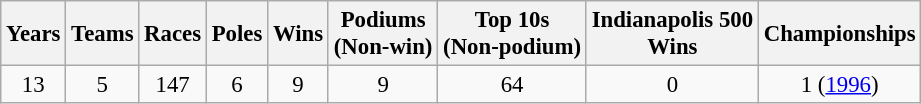<table class="wikitable" style="text-align:center; font-size:95%">
<tr>
<th>Years</th>
<th>Teams</th>
<th>Races</th>
<th>Poles</th>
<th>Wins</th>
<th>Podiums<br>(Non-win)</th>
<th>Top 10s<br>(Non-podium)</th>
<th>Indianapolis 500<br>Wins</th>
<th>Championships</th>
</tr>
<tr>
<td>13</td>
<td>5</td>
<td>147</td>
<td>6</td>
<td>9</td>
<td>9</td>
<td>64</td>
<td>0</td>
<td>1 (<a href='#'>1996</a>)</td>
</tr>
</table>
